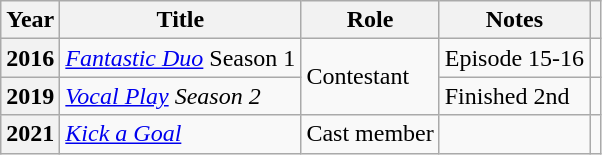<table class="wikitable plainrowheaders sortable">
<tr>
<th scope="col">Year</th>
<th scope="col">Title</th>
<th scope="col">Role</th>
<th scope="col">Notes</th>
<th scope="col" class="unsortable"></th>
</tr>
<tr>
<th scope="row">2016</th>
<td><em><a href='#'>Fantastic Duo</a></em> Season 1</td>
<td rowspan="2">Contestant</td>
<td>Episode 15-16</td>
<td style="text-align:center"></td>
</tr>
<tr>
<th scope="row">2019</th>
<td><em><a href='#'>Vocal Play</a> Season 2</em></td>
<td>Finished 2nd</td>
<td style="text-align:center"></td>
</tr>
<tr>
<th scope="row">2021</th>
<td><em><a href='#'>Kick a Goal</a></em></td>
<td>Cast member</td>
<td></td>
<td style="text-align:center"></td>
</tr>
</table>
